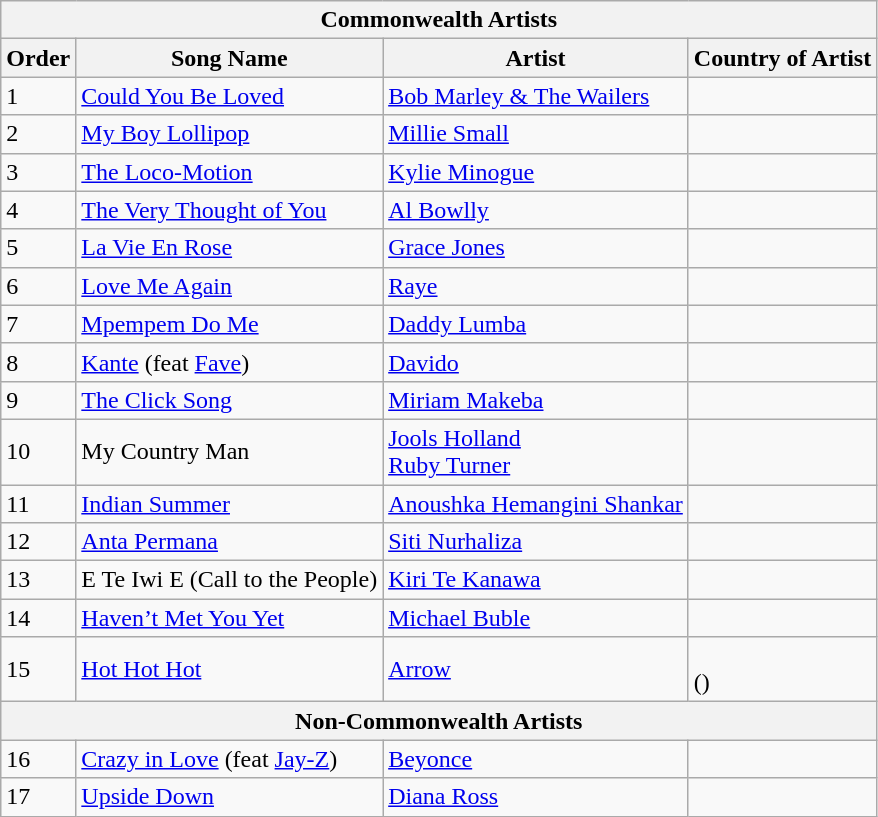<table class="wikitable">
<tr>
<th colspan="4">Commonwealth Artists</th>
</tr>
<tr>
<th>Order</th>
<th>Song Name</th>
<th>Artist</th>
<th>Country of Artist</th>
</tr>
<tr>
<td>1</td>
<td><a href='#'>Could You Be Loved</a></td>
<td><a href='#'>Bob Marley & The Wailers</a></td>
<td></td>
</tr>
<tr>
<td>2</td>
<td><a href='#'>My Boy Lollipop</a></td>
<td><a href='#'>Millie Small</a></td>
<td></td>
</tr>
<tr>
<td>3</td>
<td><a href='#'>The Loco-Motion</a></td>
<td><a href='#'>Kylie Minogue</a></td>
<td></td>
</tr>
<tr>
<td>4</td>
<td><a href='#'>The Very Thought of You</a></td>
<td><a href='#'>Al Bowlly</a></td>
<td></td>
</tr>
<tr>
<td>5</td>
<td><a href='#'>La Vie En Rose</a></td>
<td><a href='#'>Grace Jones</a></td>
<td></td>
</tr>
<tr>
<td>6</td>
<td><a href='#'>Love Me Again</a></td>
<td><a href='#'>Raye</a></td>
<td></td>
</tr>
<tr>
<td>7</td>
<td><a href='#'>Mpempem Do Me</a></td>
<td><a href='#'>Daddy Lumba</a></td>
<td></td>
</tr>
<tr>
<td>8</td>
<td><a href='#'>Kante</a> (feat <a href='#'>Fave</a>)</td>
<td><a href='#'>Davido</a></td>
<td></td>
</tr>
<tr>
<td>9</td>
<td><a href='#'>The Click Song</a></td>
<td><a href='#'>Miriam Makeba</a></td>
<td></td>
</tr>
<tr>
<td>10</td>
<td>My Country Man</td>
<td><a href='#'>Jools Holland</a><br><a href='#'>Ruby Turner</a></td>
<td><br></td>
</tr>
<tr>
<td>11</td>
<td><a href='#'>Indian Summer</a></td>
<td><a href='#'>Anoushka Hemangini Shankar</a></td>
<td></td>
</tr>
<tr>
<td>12</td>
<td><a href='#'>Anta Permana</a></td>
<td><a href='#'>Siti Nurhaliza</a></td>
<td></td>
</tr>
<tr>
<td>13</td>
<td>E Te Iwi E (Call to the People)</td>
<td><a href='#'>Kiri Te Kanawa</a></td>
<td></td>
</tr>
<tr>
<td>14</td>
<td><a href='#'>Haven’t Met You Yet</a></td>
<td><a href='#'>Michael Buble</a></td>
<td></td>
</tr>
<tr>
<td>15</td>
<td><a href='#'>Hot Hot Hot</a></td>
<td><a href='#'>Arrow</a></td>
<td><br>()</td>
</tr>
<tr>
<th colspan="4">Non-Commonwealth Artists</th>
</tr>
<tr>
<td>16</td>
<td><a href='#'>Crazy in Love</a> (feat <a href='#'>Jay-Z</a>)</td>
<td><a href='#'>Beyonce</a></td>
<td></td>
</tr>
<tr>
<td>17</td>
<td><a href='#'>Upside Down</a></td>
<td><a href='#'>Diana Ross</a></td>
<td></td>
</tr>
</table>
